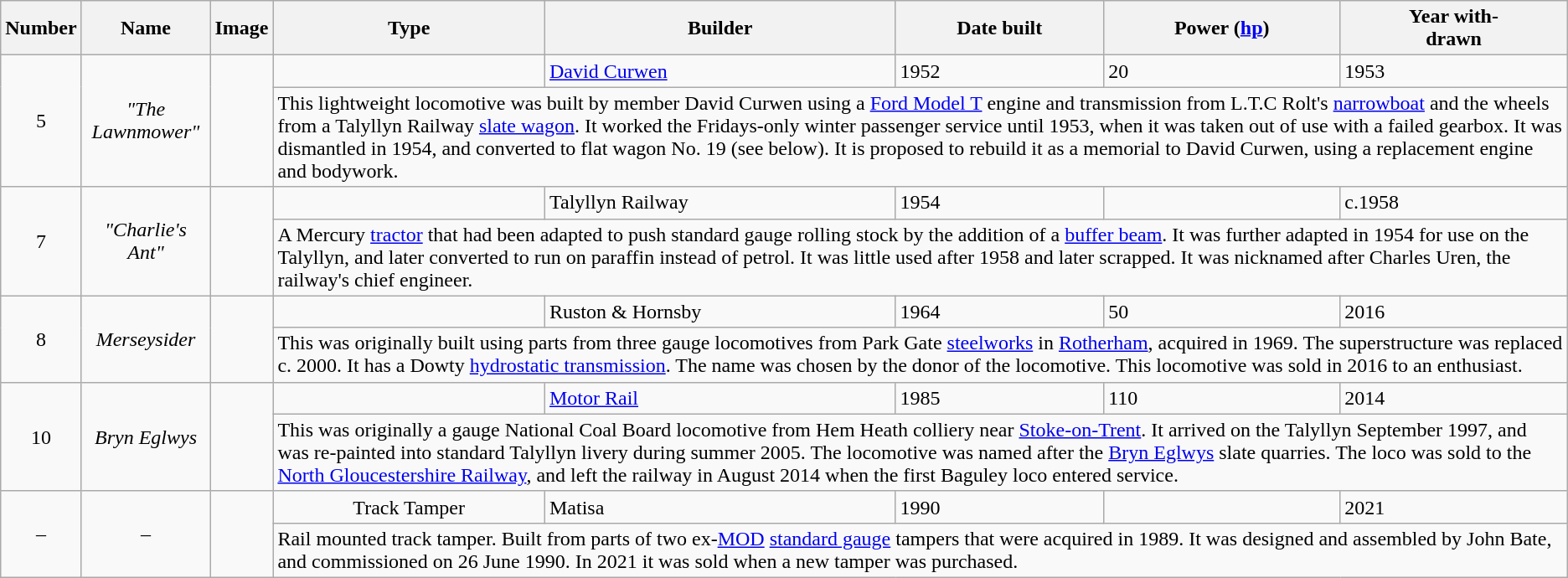<table class="wikitable">
<tr>
<th>Number</th>
<th>Name</th>
<th>Image</th>
<th>Type</th>
<th>Builder</th>
<th>Date built</th>
<th>Power (<a href='#'>hp</a>)</th>
<th>Year with-<br>drawn</th>
</tr>
<tr>
<td rowspan=2 align="center">5</td>
<td rowspan=2 align="center"><em>"The Lawnmower"</em></td>
<td rowspan=2 align="center"></td>
<td align="center"></td>
<td><a href='#'>David Curwen</a></td>
<td>1952</td>
<td>20</td>
<td>1953</td>
</tr>
<tr>
<td colspan=5>This lightweight locomotive was built by member David Curwen using a <a href='#'>Ford Model T</a> engine and transmission from L.T.C Rolt's <a href='#'>narrowboat</a> and the wheels from a Talyllyn Railway <a href='#'>slate wagon</a>. It worked the Fridays-only winter passenger service until 1953, when it was taken out of use with a failed gearbox. It was dismantled in 1954, and converted to flat wagon No. 19 (see below). It is proposed to rebuild it as a memorial to David Curwen, using a replacement engine and bodywork.</td>
</tr>
<tr>
<td rowspan=2 align="center">7</td>
<td rowspan=2 align="center"><em>"Charlie's Ant"</em></td>
<td rowspan=2 align="center"></td>
<td align="center"></td>
<td>Talyllyn Railway</td>
<td>1954</td>
<td></td>
<td>c.1958</td>
</tr>
<tr>
<td colspan=5>A Mercury <a href='#'>tractor</a> that had been adapted to push standard gauge rolling stock by the addition of a <a href='#'>buffer beam</a>. It was further adapted in 1954 for use on the Talyllyn, and later converted to run on paraffin instead of petrol. It was little used after 1958 and later scrapped. It was nicknamed after Charles Uren, the railway's chief engineer.</td>
</tr>
<tr>
<td rowspan=2 align="center">8</td>
<td rowspan=2 align="center"><em>Merseysider</em></td>
<td rowspan=2 align="center"></td>
<td align="center"></td>
<td>Ruston & Hornsby</td>
<td>1964</td>
<td>50</td>
<td>2016</td>
</tr>
<tr>
<td colspan=6>This was originally built using parts from three  gauge locomotives from Park Gate <a href='#'>steelworks</a> in <a href='#'>Rotherham</a>, acquired in 1969. The superstructure was replaced c. 2000. It has a Dowty <a href='#'>hydrostatic transmission</a>. The name was chosen by the donor of the locomotive. This locomotive was sold in 2016 to an enthusiast.</td>
</tr>
<tr>
<td rowspan=2 align="center">10</td>
<td rowspan=2 align="center"><em>Bryn Eglwys</em></td>
<td rowspan=2 align="center"></td>
<td align="center"></td>
<td><a href='#'>Motor Rail</a></td>
<td>1985</td>
<td>110</td>
<td>2014</td>
</tr>
<tr>
<td colspan=5>This was originally a  gauge National Coal Board locomotive from Hem Heath colliery near <a href='#'>Stoke-on-Trent</a>. It arrived on the Talyllyn September 1997, and was re-painted into standard Talyllyn livery during summer 2005. The locomotive was named after the <a href='#'>Bryn Eglwys</a> slate quarries. The loco was sold to the <a href='#'>North Gloucestershire Railway</a>, and left the railway in August 2014 when the first Baguley loco entered service.</td>
</tr>
<tr>
<td rowspan=2 align="center">–</td>
<td rowspan=2 align="center">–</td>
<td rowspan=2 align="center"></td>
<td align="center"> Track Tamper</td>
<td>Matisa</td>
<td>1990</td>
<td></td>
<td>2021</td>
</tr>
<tr>
<td colspan=5>Rail mounted track tamper. Built from parts of two ex-<a href='#'>MOD</a> <a href='#'>standard gauge</a> tampers that were acquired in 1989. It was designed and assembled by John Bate, and commissioned on 26 June 1990. In 2021 it was sold when a new tamper was purchased.</td>
</tr>
</table>
